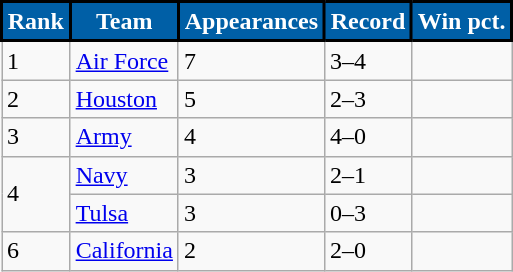<table class = "wikitable">
<tr>
<th style="background:#005FA6; color:#FFFFFF; border: 2px solid #000000;">Rank</th>
<th style="background:#005FA6; color:#FFFFFF; border: 2px solid #000000;">Team</th>
<th style="background:#005FA6; color:#FFFFFF; border: 2px solid #000000;">Appearances</th>
<th style="background:#005FA6; color:#FFFFFF; border: 2px solid #000000;">Record</th>
<th style="background:#005FA6; color:#FFFFFF; border: 2px solid #000000;">Win pct.</th>
</tr>
<tr>
<td>1</td>
<td><a href='#'>Air Force</a></td>
<td>7</td>
<td>3–4</td>
<td></td>
</tr>
<tr>
<td>2</td>
<td><a href='#'>Houston</a></td>
<td>5</td>
<td>2–3</td>
<td></td>
</tr>
<tr>
<td>3</td>
<td><a href='#'>Army</a></td>
<td>4</td>
<td>4–0</td>
<td></td>
</tr>
<tr>
<td rowspan=2>4</td>
<td><a href='#'>Navy</a></td>
<td>3</td>
<td>2–1</td>
<td></td>
</tr>
<tr>
<td><a href='#'>Tulsa</a></td>
<td>3</td>
<td>0–3</td>
<td></td>
</tr>
<tr>
<td>6</td>
<td><a href='#'>California</a></td>
<td>2</td>
<td>2–0</td>
<td></td>
</tr>
</table>
